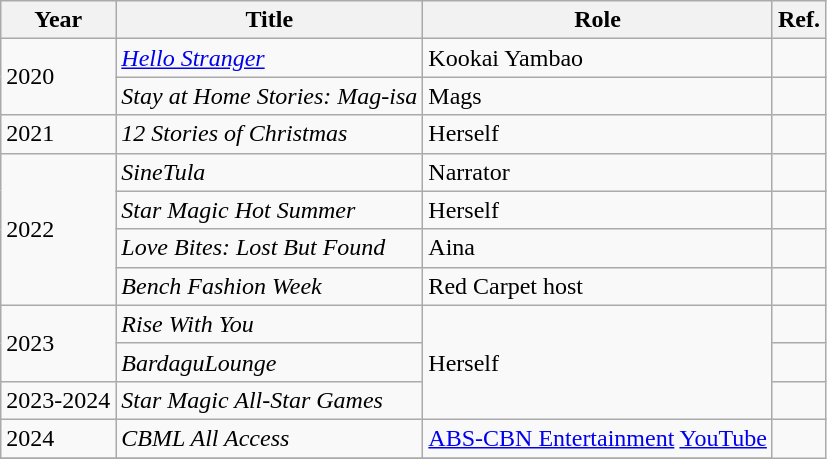<table class="wikitable sortable">
<tr>
<th>Year</th>
<th>Title</th>
<th>Role</th>
<th><strong>Ref.</strong></th>
</tr>
<tr>
<td rowspan=2>2020</td>
<td><em><a href='#'>Hello Stranger</a></em></td>
<td>Kookai Yambao</td>
<td></td>
</tr>
<tr>
<td><em>Stay at Home Stories: Mag-isa</em></td>
<td>Mags</td>
<td></td>
</tr>
<tr>
<td>2021</td>
<td><em>12 Stories of Christmas</em></td>
<td>Herself</td>
<td></td>
</tr>
<tr>
<td rowspan="4">2022</td>
<td><em>SineTula</em></td>
<td>Narrator</td>
<td></td>
</tr>
<tr>
<td><em>Star Magic Hot Summer</em></td>
<td>Herself</td>
<td></td>
</tr>
<tr>
<td><em>Love Bites: Lost But Found</em></td>
<td>Aina</td>
<td></td>
</tr>
<tr>
<td><em>Bench Fashion Week</em></td>
<td>Red Carpet host</td>
<td></td>
</tr>
<tr>
<td rowspan="2">2023</td>
<td><em>Rise With You</em></td>
<td rowspan="3">Herself</td>
<td></td>
</tr>
<tr>
<td><em>BardaguLounge</em></td>
<td></td>
</tr>
<tr>
<td rowspan="1">2023-2024</td>
<td><em>Star Magic All-Star Games</em></td>
<td></td>
</tr>
<tr>
<td rowspan="1">2024</td>
<td><em>CBML All Access</em></td>
<td><a href='#'>ABS-CBN Entertainment</a> <a href='#'>YouTube</a></td>
</tr>
<tr>
</tr>
</table>
